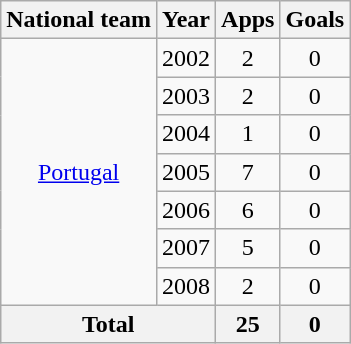<table class="wikitable" style="text-align:center">
<tr>
<th>National team</th>
<th>Year</th>
<th>Apps</th>
<th>Goals</th>
</tr>
<tr>
<td rowspan="7"><a href='#'>Portugal</a></td>
<td>2002</td>
<td>2</td>
<td>0</td>
</tr>
<tr>
<td>2003</td>
<td>2</td>
<td>0</td>
</tr>
<tr>
<td>2004</td>
<td>1</td>
<td>0</td>
</tr>
<tr>
<td>2005</td>
<td>7</td>
<td>0</td>
</tr>
<tr>
<td>2006</td>
<td>6</td>
<td>0</td>
</tr>
<tr>
<td>2007</td>
<td>5</td>
<td>0</td>
</tr>
<tr>
<td>2008</td>
<td>2</td>
<td>0</td>
</tr>
<tr>
<th colspan="2">Total</th>
<th>25</th>
<th>0</th>
</tr>
</table>
